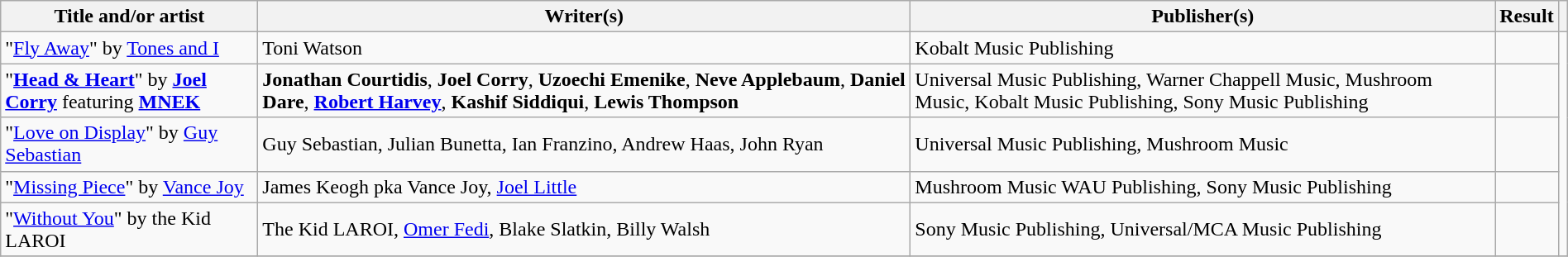<table class="wikitable" width=100%>
<tr>
<th scope="col">Title and/or artist</th>
<th scope="col">Writer(s)</th>
<th scope="col">Publisher(s)</th>
<th scope="col">Result</th>
<th scope="col"></th>
</tr>
<tr>
<td>"<a href='#'>Fly Away</a>" by <a href='#'>Tones and I</a></td>
<td>Toni Watson</td>
<td>Kobalt Music Publishing</td>
<td></td>
<td rowspan="5"></td>
</tr>
<tr>
<td>"<strong><a href='#'>Head & Heart</a></strong>" by <strong><a href='#'>Joel Corry</a></strong> featuring <strong><a href='#'>MNEK</a></strong></td>
<td><strong>Jonathan Courtidis</strong>, <strong>Joel Corry</strong>, <strong>Uzoechi Emenike</strong>, <strong>Neve Applebaum</strong>, <strong>Daniel Dare</strong>, <strong><a href='#'>Robert Harvey</a></strong>, <strong>Kashif Siddiqui</strong>, <strong>Lewis Thompson</strong></td>
<td>Universal Music Publishing, Warner Chappell Music, Mushroom Music, Kobalt Music Publishing, Sony Music Publishing</td>
<td></td>
</tr>
<tr>
<td>"<a href='#'>Love on Display</a>" by <a href='#'>Guy Sebastian</a></td>
<td>Guy Sebastian, Julian Bunetta, Ian Franzino, Andrew Haas, John Ryan</td>
<td>Universal Music Publishing, Mushroom Music</td>
<td></td>
</tr>
<tr>
<td>"<a href='#'>Missing Piece</a>" by <a href='#'>Vance Joy</a></td>
<td>James Keogh pka Vance Joy, <a href='#'>Joel Little</a></td>
<td>Mushroom Music  WAU Publishing, Sony Music Publishing</td>
<td></td>
</tr>
<tr>
<td>"<a href='#'>Without You</a>" by the Kid LAROI</td>
<td>The Kid LAROI, <a href='#'>Omer Fedi</a>, Blake Slatkin, Billy Walsh</td>
<td>Sony Music Publishing, Universal/MCA Music Publishing</td>
<td></td>
</tr>
<tr>
</tr>
</table>
